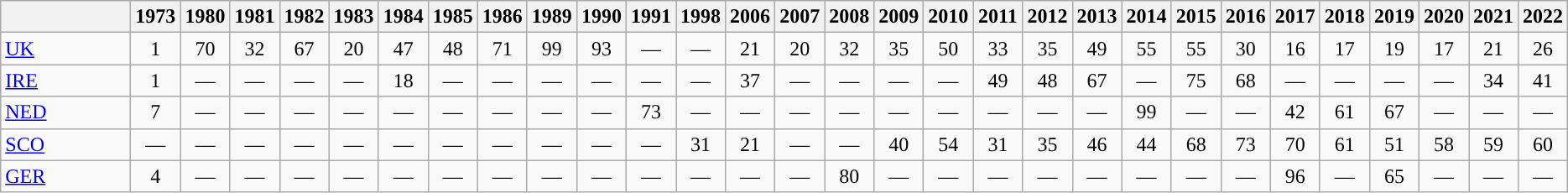<table class="wikitable" style="text-align:center;">
<tr>
<th style="width:4em"></th>
<th style="width:2em">1973</th>
<th style="width:2em">1980</th>
<th style="width:2em">1981</th>
<th style="width:2em">1982</th>
<th style="width:2em">1983</th>
<th style="width:2em">1984</th>
<th style="width:2em">1985</th>
<th style="width:2em">1986</th>
<th style="width:2em">1989</th>
<th style="width:2em">1990</th>
<th style="width:2em">1991</th>
<th style="width:2em">1998</th>
<th style="width:2em">2006</th>
<th style="width:2em">2007</th>
<th style="width:2em">2008</th>
<th style="width:2em">2009</th>
<th style="width:2em">2010</th>
<th style="width:2em">2011</th>
<th style="width:2em">2012</th>
<th style="width:2em">2013</th>
<th style="width:2em">2014</th>
<th style="width:2em">2015</th>
<th style="width:2em">2016</th>
<th style="width:2em">2017</th>
<th style="width:2em">2018</th>
<th style="width:2em">2019</th>
<th style="width:2em">2020</th>
<th style="width:2em">2021</th>
<th style="width:2em">2022</th>
</tr>
<tr>
<td style="text-align:left;width:6em"><a href='#'>UK</a></td>
<td>1</td>
<td>70</td>
<td>32</td>
<td>67</td>
<td>20</td>
<td>47</td>
<td>48</td>
<td>71</td>
<td>99</td>
<td>93</td>
<td>—</td>
<td>—</td>
<td>21</td>
<td>20</td>
<td>32</td>
<td>35</td>
<td>50</td>
<td>33</td>
<td>35</td>
<td>49</td>
<td>55</td>
<td>55</td>
<td>30</td>
<td>16</td>
<td>17</td>
<td>19</td>
<td>17</td>
<td>21</td>
<td>26</td>
</tr>
<tr>
<td style="text-align:left;width:6em"><a href='#'>IRE</a></td>
<td>1</td>
<td>—</td>
<td>—</td>
<td>—</td>
<td>—</td>
<td>18</td>
<td>—</td>
<td>—</td>
<td>—</td>
<td>—</td>
<td>—</td>
<td>—</td>
<td>37</td>
<td>—</td>
<td>—</td>
<td>—</td>
<td>—</td>
<td>49</td>
<td>48</td>
<td>67</td>
<td>—</td>
<td>75</td>
<td>68</td>
<td>—</td>
<td>—</td>
<td>—</td>
<td>—</td>
<td>34</td>
<td>41</td>
</tr>
<tr>
<td style="text-align:left;width:6em"><a href='#'>NED</a></td>
<td>7</td>
<td>—</td>
<td>—</td>
<td>—</td>
<td>—</td>
<td>—</td>
<td>—</td>
<td>—</td>
<td>—</td>
<td>—</td>
<td>73</td>
<td>—</td>
<td>—</td>
<td>—</td>
<td>—</td>
<td>—</td>
<td>—</td>
<td>—</td>
<td>—</td>
<td>—</td>
<td>99</td>
<td>—</td>
<td>—</td>
<td>42</td>
<td>61</td>
<td>67</td>
<td>—</td>
<td>—</td>
<td>—</td>
</tr>
<tr>
<td style="text-align:left;width:6em"><a href='#'>SCO</a></td>
<td>—</td>
<td>—</td>
<td>—</td>
<td>—</td>
<td>—</td>
<td>—</td>
<td>—</td>
<td>—</td>
<td>—</td>
<td>—</td>
<td>—</td>
<td>31</td>
<td>21</td>
<td>—</td>
<td>—</td>
<td>40</td>
<td>54</td>
<td>31</td>
<td>35</td>
<td>46</td>
<td>44</td>
<td>68</td>
<td>73</td>
<td>70</td>
<td>61</td>
<td>51</td>
<td>58</td>
<td>59</td>
<td>60</td>
</tr>
<tr>
<td style="text-align:left;width:6em"><a href='#'>GER</a></td>
<td>4</td>
<td>—</td>
<td>—</td>
<td>—</td>
<td>—</td>
<td>—</td>
<td>—</td>
<td>—</td>
<td>—</td>
<td>—</td>
<td>—</td>
<td>—</td>
<td>—</td>
<td>—</td>
<td>80</td>
<td>—</td>
<td>—</td>
<td>—</td>
<td>—</td>
<td>—</td>
<td>—</td>
<td>—</td>
<td>—</td>
<td>96</td>
<td>—</td>
<td>65</td>
<td>—</td>
<td>—</td>
<td>—</td>
</tr>
</table>
